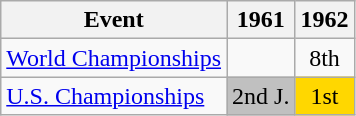<table class="wikitable">
<tr>
<th>Event</th>
<th>1961</th>
<th>1962</th>
</tr>
<tr>
<td><a href='#'>World Championships</a></td>
<td></td>
<td align="center">8th</td>
</tr>
<tr>
<td><a href='#'>U.S. Championships</a></td>
<td align="center" bgcolor="silver">2nd J.</td>
<td align="center" bgcolor="gold">1st</td>
</tr>
</table>
